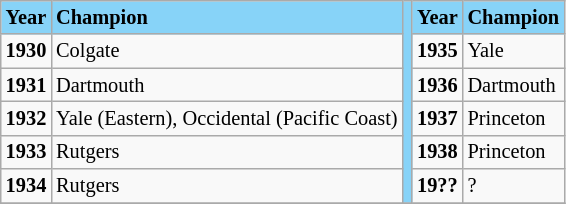<table class="wikitable" style="font-size:85%;">
<tr ! style="background-color: #87D3F8;">
<td><strong>Year</strong></td>
<td><strong>Champion</strong></td>
<td rowspan=6></td>
<td><strong>Year</strong></td>
<td><strong>Champion</strong></td>
</tr>
<tr --->
<td><strong>1930</strong></td>
<td>Colgate</td>
<td><strong>1935</strong></td>
<td>Yale</td>
</tr>
<tr --->
<td><strong>1931</strong></td>
<td>Dartmouth</td>
<td><strong>1936</strong></td>
<td>Dartmouth</td>
</tr>
<tr --->
<td><strong>1932</strong></td>
<td>Yale (Eastern), Occidental (Pacific Coast)</td>
<td><strong>1937</strong></td>
<td>Princeton</td>
</tr>
<tr --->
<td><strong>1933</strong></td>
<td>Rutgers</td>
<td><strong>1938</strong></td>
<td>Princeton</td>
</tr>
<tr --->
<td><strong>1934</strong></td>
<td>Rutgers</td>
<td><strong>19??</strong></td>
<td>?</td>
</tr>
<tr --->
</tr>
</table>
